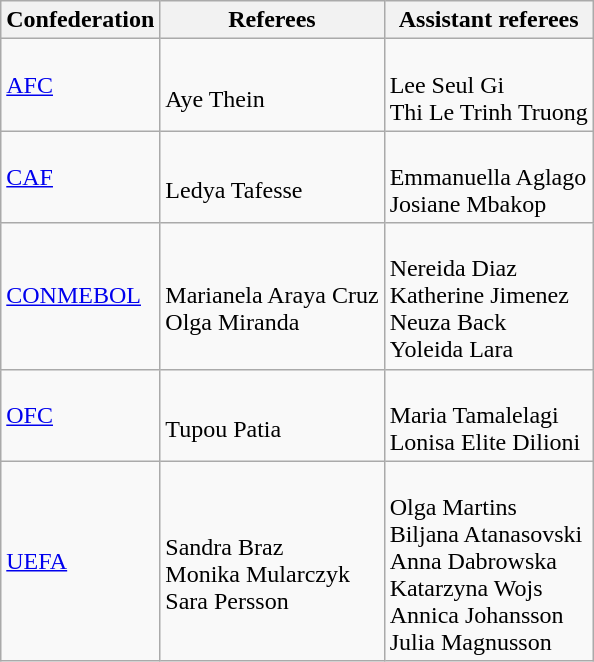<table class="wikitable">
<tr>
<th>Confederation</th>
<th>Referees</th>
<th>Assistant referees</th>
</tr>
<tr>
<td><a href='#'>AFC</a></td>
<td><br> Aye Thein</td>
<td><br> Lee Seul Gi<br>
 Thi Le Trinh Truong</td>
</tr>
<tr>
<td><a href='#'>CAF</a></td>
<td><br> Ledya Tafesse</td>
<td><br> Emmanuella Aglago<br>
 Josiane Mbakop</td>
</tr>
<tr>
<td><a href='#'>CONMEBOL</a></td>
<td><br> Marianela Araya Cruz<br>
 Olga Miranda</td>
<td><br> Nereida Diaz<br>
 Katherine Jimenez<br>
 Neuza Back<br>
 Yoleida Lara</td>
</tr>
<tr>
<td><a href='#'>OFC</a></td>
<td><br> Tupou Patia</td>
<td><br> Maria Tamalelagi<br>
 Lonisa Elite Dilioni</td>
</tr>
<tr>
<td><a href='#'>UEFA</a></td>
<td><br> Sandra Braz<br>
 Monika Mularczyk<br>
 Sara Persson</td>
<td><br> Olga Martins<br>
 Biljana Atanasovski<br>
 Anna Dabrowska<br>
 Katarzyna Wojs<br>
 Annica Johansson<br>
 Julia Magnusson</td>
</tr>
</table>
